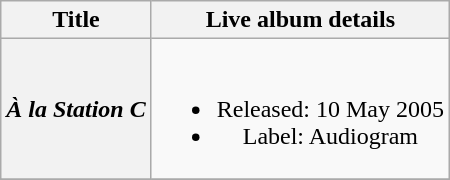<table class="wikitable plainrowheaders" style="text-align:center;">
<tr>
<th scope="col">Title</th>
<th scope="col">Live album details</th>
</tr>
<tr>
<th scope="row"><em>À la Station C</em></th>
<td><br><ul><li>Released: 10 May 2005</li><li>Label: Audiogram</li></ul></td>
</tr>
<tr>
</tr>
</table>
